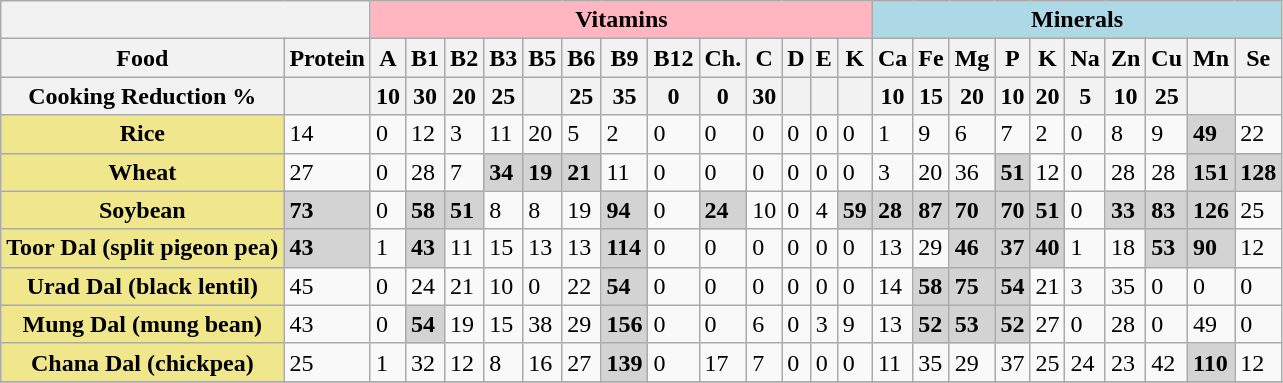<table class="wikitable sortable collapsible">
<tr>
<th colspan=2></th>
<th style="background: lightpink" colspan=13>Vitamins</th>
<th style="background: lightblue" colspan=10>Minerals</th>
</tr>
<tr>
<th>Food</th>
<th>Protein</th>
<th>A</th>
<th>B1</th>
<th>B2</th>
<th>B3</th>
<th>B5</th>
<th>B6</th>
<th>B9</th>
<th>B12</th>
<th>Ch.</th>
<th>C</th>
<th>D</th>
<th>E</th>
<th>K</th>
<th>Ca</th>
<th>Fe</th>
<th>Mg</th>
<th>P</th>
<th>K</th>
<th>Na</th>
<th>Zn</th>
<th>Cu</th>
<th>Mn</th>
<th>Se</th>
</tr>
<tr>
<th>Cooking Reduction %</th>
<th></th>
<th>10   </th>
<th>30      </th>
<th>20   </th>
<th>25   </th>
<th></th>
<th>25   </th>
<th>35   </th>
<th>0    </th>
<th>0      </th>
<th>30   </th>
<th></th>
<th></th>
<th></th>
<th>10    </th>
<th>15     </th>
<th>20    </th>
<th>10   </th>
<th>20   </th>
<th>5   </th>
<th>10   </th>
<th>25   </th>
<th></th>
<th></th>
</tr>
<tr>
<th style="background: khaki">Rice</th>
<td>14</td>
<td>0</td>
<td>12</td>
<td>3</td>
<td>11</td>
<td>20</td>
<td>5</td>
<td>2</td>
<td>0</td>
<td>0</td>
<td>0</td>
<td>0</td>
<td>0</td>
<td>0</td>
<td>1</td>
<td>9</td>
<td>6</td>
<td>7</td>
<td>2</td>
<td>0</td>
<td>8</td>
<td>9</td>
<td style="background: lightGray"><strong>49</strong></td>
<td>22</td>
</tr>
<tr>
<th style="background: khaki">Wheat</th>
<td>27</td>
<td>0</td>
<td>28</td>
<td>7</td>
<td style="background: lightGray"><strong>34</strong></td>
<td style="background: lightGray"><strong>19</strong></td>
<td style="background: lightGray"><strong>21</strong></td>
<td>11</td>
<td>0</td>
<td>0</td>
<td>0</td>
<td>0</td>
<td>0</td>
<td>0</td>
<td>3</td>
<td>20</td>
<td>36</td>
<td style="background: lightGray"><strong>51</strong></td>
<td>12</td>
<td>0</td>
<td>28</td>
<td>28</td>
<td style="background: lightGray"><strong>151</strong></td>
<td style="background: lightGray"><strong>128</strong></td>
</tr>
<tr>
<th style="background: khaki">Soybean</th>
<td style="background: lightGray"><strong>73</strong></td>
<td>0</td>
<td style="background: lightGray"><strong>58</strong></td>
<td style="background: lightGray"><strong>51</strong></td>
<td>8</td>
<td>8</td>
<td>19</td>
<td style="background: lightGray"><strong>94</strong></td>
<td>0</td>
<td style="background: lightGray"><strong>24</strong></td>
<td>10</td>
<td>0</td>
<td>4</td>
<td style="background: lightGray"><strong>59</strong></td>
<td style="background: lightGray"><strong>28</strong></td>
<td style="background: lightGray"><strong>87</strong></td>
<td style="background: lightGray"><strong>70</strong></td>
<td style="background: lightGray"><strong>70</strong></td>
<td style="background: lightGray"><strong>51</strong></td>
<td>0</td>
<td style="background: lightGray"><strong>33</strong></td>
<td style="background: lightGray"><strong>83</strong></td>
<td style="background: lightGray"><strong>126</strong></td>
<td>25</td>
</tr>
<tr>
<th style="background: khaki">Toor Dal (split pigeon pea)</th>
<td style="background: lightGray"><strong>43</strong></td>
<td>1</td>
<td style="background: lightGray"><strong>43</strong></td>
<td>11</td>
<td>15</td>
<td>13</td>
<td>13</td>
<td style="background: lightGray"><strong>114</strong></td>
<td>0</td>
<td>0</td>
<td>0</td>
<td>0</td>
<td>0</td>
<td>0</td>
<td>13</td>
<td>29</td>
<td style="background: lightGray"><strong>46</strong></td>
<td style="background: lightGray"><strong>37</strong></td>
<td style="background: lightGray"><strong>40</strong></td>
<td>1</td>
<td>18</td>
<td style="background: lightGray"><strong>53</strong></td>
<td style="background: lightGray"><strong>90</strong></td>
<td>12</td>
</tr>
<tr>
<th style="background: khaki">Urad Dal (black lentil)</th>
<td>45</td>
<td>0</td>
<td>24</td>
<td>21</td>
<td>10</td>
<td>0</td>
<td>22</td>
<td style="background: lightGray"><strong>54</strong></td>
<td>0</td>
<td>0</td>
<td>0</td>
<td>0</td>
<td>0</td>
<td>0</td>
<td>14</td>
<td style="background: lightGray"><strong>58</strong></td>
<td style="background: lightGray"><strong>75</strong></td>
<td style="background: lightGray"><strong>54</strong></td>
<td>21</td>
<td>3</td>
<td>35</td>
<td>0</td>
<td>0</td>
<td>0</td>
</tr>
<tr>
<th style="background: khaki">Mung Dal (mung bean)</th>
<td>43</td>
<td>0</td>
<td style="background: lightGray"><strong>54</strong></td>
<td>19</td>
<td>15</td>
<td>38</td>
<td>29</td>
<td style="background: lightGray"><strong>156</strong></td>
<td>0</td>
<td>0</td>
<td>6</td>
<td>0</td>
<td>3</td>
<td>9</td>
<td>13</td>
<td style="background: lightGray"><strong>52</strong></td>
<td style="background: lightGray"><strong>53</strong></td>
<td style="background: lightGray"><strong>52</strong></td>
<td>27</td>
<td>0</td>
<td>28</td>
<td>0</td>
<td>49</td>
<td>0</td>
</tr>
<tr>
<th style="background: khaki">Chana Dal (chickpea)</th>
<td>25</td>
<td>1</td>
<td>32</td>
<td>12</td>
<td>8</td>
<td>16</td>
<td>27</td>
<td style="background: lightGray"><strong>139</strong></td>
<td>0</td>
<td>17</td>
<td>7</td>
<td>0</td>
<td>0</td>
<td>0</td>
<td>11</td>
<td>35</td>
<td>29</td>
<td>37</td>
<td>25</td>
<td>24</td>
<td>23</td>
<td>42</td>
<td style="background: lightGray"><strong>110</strong></td>
<td>12</td>
</tr>
<tr>
</tr>
</table>
